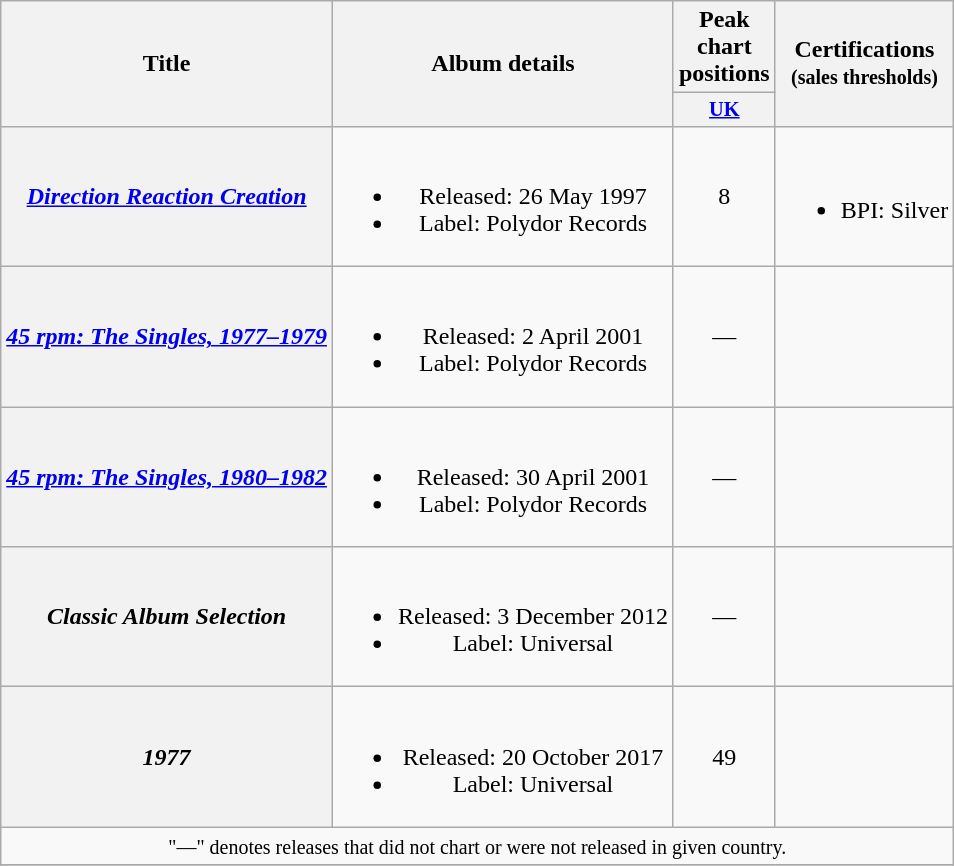<table class="wikitable plainrowheaders" style="text-align:center;">
<tr>
<th rowspan="2">Title</th>
<th rowspan="2">Album details</th>
<th colspan="1">Peak chart positions</th>
<th rowspan="2">Certifications<br><small>(sales thresholds)</small></th>
</tr>
<tr>
<th style="width:3em;font-size:85%"><a href='#'>UK</a><br></th>
</tr>
<tr>
<th scope="row"><em><a href='#'>Direction Reaction Creation</a></em></th>
<td><br><ul><li>Released: 26 May 1997</li><li>Label: Polydor Records</li></ul></td>
<td>8</td>
<td><br><ul><li>BPI: Silver</li></ul></td>
</tr>
<tr>
<th scope="row"><em><a href='#'>45 rpm: The Singles, 1977–1979</a></em></th>
<td><br><ul><li>Released: 2 April 2001</li><li>Label: Polydor Records</li></ul></td>
<td>—</td>
<td></td>
</tr>
<tr>
<th scope="row"><em><a href='#'>45 rpm: The Singles, 1980–1982</a></em></th>
<td><br><ul><li>Released: 30 April 2001</li><li>Label: Polydor Records</li></ul></td>
<td>—</td>
<td></td>
</tr>
<tr>
<th scope="row"><em>Classic Album Selection</em></th>
<td><br><ul><li>Released: 3 December 2012</li><li>Label: Universal</li></ul></td>
<td>—</td>
<td></td>
</tr>
<tr>
<th scope="row"><em>1977</em></th>
<td><br><ul><li>Released: 20 October 2017</li><li>Label: Universal</li></ul></td>
<td>49</td>
<td></td>
</tr>
<tr>
<td colspan="7"><small>"—" denotes releases that did not chart or were not released in given country.</small></td>
</tr>
<tr>
</tr>
</table>
